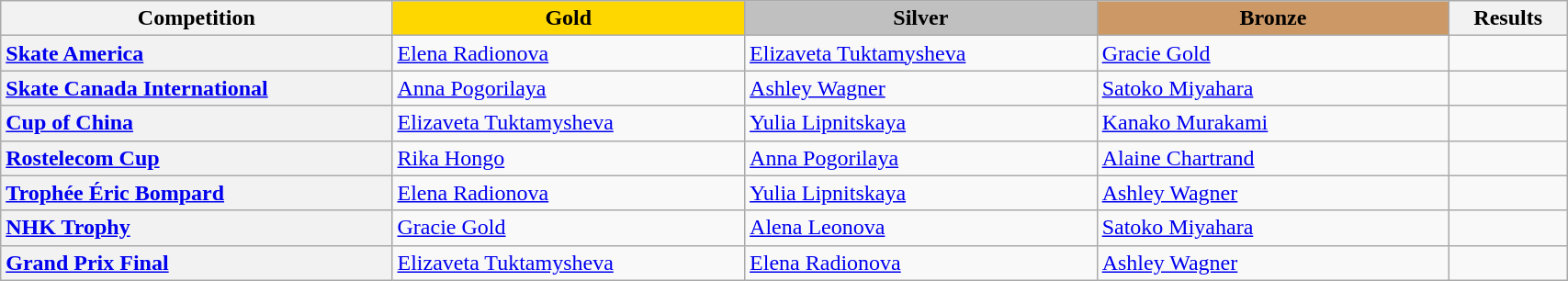<table class="wikitable unsortable" style="text-align:left; width:90%">
<tr>
<th scope="col" style="text-align:center; width:25%">Competition</th>
<td scope="col" style="text-align:center; width:22.5%; background:gold"><strong>Gold</strong></td>
<td scope="col" style="text-align:center; width:22.5%; background:silver"><strong>Silver</strong></td>
<td scope="col" style="text-align:center; width:22.5%; background:#c96"><strong>Bronze</strong></td>
<th scope="col" style="text-align:center; width:7.5%">Results</th>
</tr>
<tr>
<th scope="row" style="text-align:left"> <a href='#'>Skate America</a></th>
<td> <a href='#'>Elena Radionova</a></td>
<td> <a href='#'>Elizaveta Tuktamysheva</a></td>
<td> <a href='#'>Gracie Gold</a></td>
<td></td>
</tr>
<tr>
<th scope="row" style="text-align:left"> <a href='#'>Skate Canada International</a></th>
<td> <a href='#'>Anna Pogorilaya</a></td>
<td> <a href='#'>Ashley Wagner</a></td>
<td> <a href='#'>Satoko Miyahara</a></td>
<td></td>
</tr>
<tr>
<th scope="row" style="text-align:left"> <a href='#'>Cup of China</a></th>
<td> <a href='#'>Elizaveta Tuktamysheva</a></td>
<td> <a href='#'>Yulia Lipnitskaya</a></td>
<td> <a href='#'>Kanako Murakami</a></td>
<td></td>
</tr>
<tr>
<th scope="row" style="text-align:left"> <a href='#'>Rostelecom Cup</a></th>
<td> <a href='#'>Rika Hongo</a></td>
<td> <a href='#'>Anna Pogorilaya</a></td>
<td> <a href='#'>Alaine Chartrand</a></td>
<td></td>
</tr>
<tr>
<th scope="row" style="text-align:left"> <a href='#'>Trophée Éric Bompard</a></th>
<td> <a href='#'>Elena Radionova</a></td>
<td> <a href='#'>Yulia Lipnitskaya</a></td>
<td> <a href='#'>Ashley Wagner</a></td>
<td></td>
</tr>
<tr>
<th scope="row" style="text-align:left"> <a href='#'>NHK Trophy</a></th>
<td> <a href='#'>Gracie Gold</a></td>
<td> <a href='#'>Alena Leonova</a></td>
<td> <a href='#'>Satoko Miyahara</a></td>
<td></td>
</tr>
<tr>
<th scope="row" style="text-align:left"> <a href='#'>Grand Prix Final</a></th>
<td> <a href='#'>Elizaveta Tuktamysheva</a></td>
<td> <a href='#'>Elena Radionova</a></td>
<td> <a href='#'>Ashley Wagner</a></td>
<td></td>
</tr>
</table>
